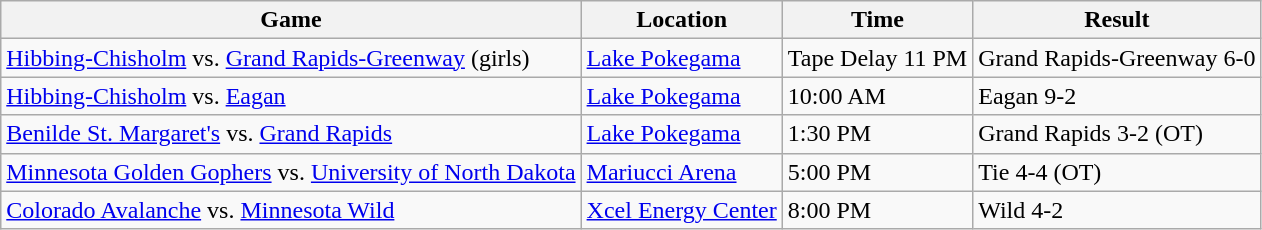<table class="wikitable">
<tr>
<th>Game</th>
<th>Location</th>
<th>Time</th>
<th>Result</th>
</tr>
<tr>
<td><a href='#'>Hibbing-Chisholm</a> vs. <a href='#'>Grand Rapids-Greenway</a> (girls)</td>
<td><a href='#'>Lake Pokegama</a></td>
<td>Tape Delay 11 PM</td>
<td>Grand Rapids-Greenway 6-0</td>
</tr>
<tr>
<td><a href='#'>Hibbing-Chisholm</a> vs. <a href='#'>Eagan</a></td>
<td><a href='#'>Lake Pokegama</a></td>
<td>10:00 AM</td>
<td>Eagan 9-2</td>
</tr>
<tr>
<td><a href='#'>Benilde St. Margaret's</a> vs. <a href='#'>Grand Rapids</a></td>
<td><a href='#'>Lake Pokegama</a></td>
<td>1:30 PM</td>
<td>Grand Rapids 3-2 (OT)</td>
</tr>
<tr>
<td><a href='#'>Minnesota Golden Gophers</a> vs. <a href='#'>University of North Dakota</a></td>
<td><a href='#'>Mariucci Arena</a></td>
<td>5:00 PM</td>
<td>Tie 4-4 (OT)</td>
</tr>
<tr>
<td><a href='#'>Colorado Avalanche</a> vs. <a href='#'>Minnesota Wild</a></td>
<td><a href='#'>Xcel Energy Center</a></td>
<td>8:00 PM</td>
<td>Wild 4-2</td>
</tr>
</table>
